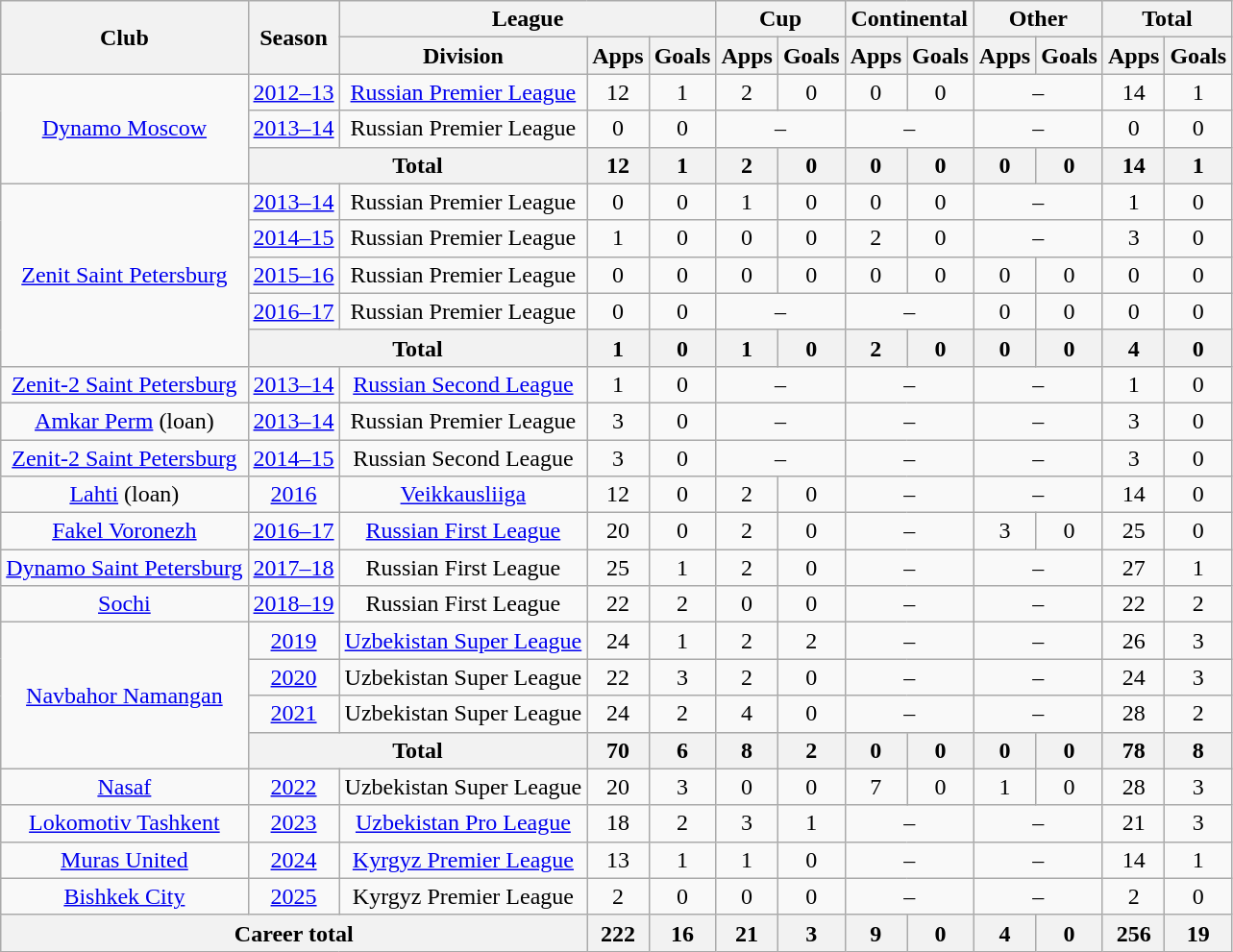<table class="wikitable" style="text-align: center;">
<tr>
<th rowspan=2>Club</th>
<th rowspan=2>Season</th>
<th colspan=3>League</th>
<th colspan=2>Cup</th>
<th colspan=2>Continental</th>
<th colspan=2>Other</th>
<th colspan=2>Total</th>
</tr>
<tr>
<th>Division</th>
<th>Apps</th>
<th>Goals</th>
<th>Apps</th>
<th>Goals</th>
<th>Apps</th>
<th>Goals</th>
<th>Apps</th>
<th>Goals</th>
<th>Apps</th>
<th>Goals</th>
</tr>
<tr>
<td rowspan="3"><a href='#'>Dynamo Moscow</a></td>
<td><a href='#'>2012–13</a></td>
<td><a href='#'>Russian Premier League</a></td>
<td>12</td>
<td>1</td>
<td>2</td>
<td>0</td>
<td>0</td>
<td>0</td>
<td colspan=2>–</td>
<td>14</td>
<td>1</td>
</tr>
<tr>
<td><a href='#'>2013–14</a></td>
<td>Russian Premier League</td>
<td>0</td>
<td>0</td>
<td colspan=2>–</td>
<td colspan=2>–</td>
<td colspan=2>–</td>
<td>0</td>
<td>0</td>
</tr>
<tr>
<th colspan=2>Total</th>
<th>12</th>
<th>1</th>
<th>2</th>
<th>0</th>
<th>0</th>
<th>0</th>
<th>0</th>
<th>0</th>
<th>14</th>
<th>1</th>
</tr>
<tr>
<td rowspan="5"><a href='#'>Zenit Saint Petersburg</a></td>
<td><a href='#'>2013–14</a></td>
<td>Russian Premier League</td>
<td>0</td>
<td>0</td>
<td>1</td>
<td>0</td>
<td>0</td>
<td>0</td>
<td colspan=2>–</td>
<td>1</td>
<td>0</td>
</tr>
<tr>
<td><a href='#'>2014–15</a></td>
<td>Russian Premier League</td>
<td>1</td>
<td>0</td>
<td>0</td>
<td>0</td>
<td>2</td>
<td>0</td>
<td colspan=2>–</td>
<td>3</td>
<td>0</td>
</tr>
<tr>
<td><a href='#'>2015–16</a></td>
<td>Russian Premier League</td>
<td>0</td>
<td>0</td>
<td>0</td>
<td>0</td>
<td>0</td>
<td>0</td>
<td>0</td>
<td>0</td>
<td>0</td>
<td>0</td>
</tr>
<tr>
<td><a href='#'>2016–17</a></td>
<td>Russian Premier League</td>
<td>0</td>
<td>0</td>
<td colspan=2>–</td>
<td colspan=2>–</td>
<td>0</td>
<td>0</td>
<td>0</td>
<td>0</td>
</tr>
<tr>
<th colspan=2>Total</th>
<th>1</th>
<th>0</th>
<th>1</th>
<th>0</th>
<th>2</th>
<th>0</th>
<th>0</th>
<th>0</th>
<th>4</th>
<th>0</th>
</tr>
<tr>
<td><a href='#'>Zenit-2 Saint Petersburg</a></td>
<td><a href='#'>2013–14</a></td>
<td><a href='#'>Russian Second League</a></td>
<td>1</td>
<td>0</td>
<td colspan=2>–</td>
<td colspan=2>–</td>
<td colspan=2>–</td>
<td>1</td>
<td>0</td>
</tr>
<tr>
<td><a href='#'>Amkar Perm</a> (loan)</td>
<td><a href='#'>2013–14</a></td>
<td>Russian Premier League</td>
<td>3</td>
<td>0</td>
<td colspan=2>–</td>
<td colspan=2>–</td>
<td colspan=2>–</td>
<td>3</td>
<td>0</td>
</tr>
<tr>
<td><a href='#'>Zenit-2 Saint Petersburg</a></td>
<td><a href='#'>2014–15</a></td>
<td>Russian Second League</td>
<td>3</td>
<td>0</td>
<td colspan=2>–</td>
<td colspan=2>–</td>
<td colspan=2>–</td>
<td>3</td>
<td>0</td>
</tr>
<tr>
<td><a href='#'>Lahti</a> (loan)</td>
<td><a href='#'>2016</a></td>
<td><a href='#'>Veikkausliiga</a></td>
<td>12</td>
<td>0</td>
<td>2</td>
<td>0</td>
<td colspan=2>–</td>
<td colspan=2>–</td>
<td>14</td>
<td>0</td>
</tr>
<tr>
<td><a href='#'>Fakel Voronezh</a></td>
<td><a href='#'>2016–17</a></td>
<td><a href='#'>Russian First League</a></td>
<td>20</td>
<td>0</td>
<td>2</td>
<td>0</td>
<td colspan=2>–</td>
<td>3</td>
<td>0</td>
<td>25</td>
<td>0</td>
</tr>
<tr>
<td><a href='#'>Dynamo Saint Petersburg</a></td>
<td><a href='#'>2017–18</a></td>
<td>Russian First League</td>
<td>25</td>
<td>1</td>
<td>2</td>
<td>0</td>
<td colspan=2>–</td>
<td colspan=2>–</td>
<td>27</td>
<td>1</td>
</tr>
<tr>
<td><a href='#'>Sochi</a></td>
<td><a href='#'>2018–19</a></td>
<td>Russian First League</td>
<td>22</td>
<td>2</td>
<td>0</td>
<td>0</td>
<td colspan=2>–</td>
<td colspan=2>–</td>
<td>22</td>
<td>2</td>
</tr>
<tr>
<td rowspan="4"><a href='#'>Navbahor Namangan</a></td>
<td><a href='#'>2019</a></td>
<td><a href='#'>Uzbekistan Super League</a></td>
<td>24</td>
<td>1</td>
<td>2</td>
<td>2</td>
<td colspan=2>–</td>
<td colspan=2>–</td>
<td>26</td>
<td>3</td>
</tr>
<tr>
<td><a href='#'>2020</a></td>
<td>Uzbekistan Super League</td>
<td>22</td>
<td>3</td>
<td>2</td>
<td>0</td>
<td colspan=2>–</td>
<td colspan=2>–</td>
<td>24</td>
<td>3</td>
</tr>
<tr>
<td><a href='#'>2021</a></td>
<td>Uzbekistan Super League</td>
<td>24</td>
<td>2</td>
<td>4</td>
<td>0</td>
<td colspan=2>–</td>
<td colspan=2>–</td>
<td>28</td>
<td>2</td>
</tr>
<tr>
<th colspan=2>Total</th>
<th>70</th>
<th>6</th>
<th>8</th>
<th>2</th>
<th>0</th>
<th>0</th>
<th>0</th>
<th>0</th>
<th>78</th>
<th>8</th>
</tr>
<tr>
<td><a href='#'>Nasaf</a></td>
<td><a href='#'>2022</a></td>
<td>Uzbekistan Super League</td>
<td>20</td>
<td>3</td>
<td>0</td>
<td>0</td>
<td>7</td>
<td>0</td>
<td>1</td>
<td>0</td>
<td>28</td>
<td>3</td>
</tr>
<tr>
<td><a href='#'>Lokomotiv Tashkent</a></td>
<td><a href='#'>2023</a></td>
<td><a href='#'>Uzbekistan Pro League</a></td>
<td>18</td>
<td>2</td>
<td>3</td>
<td>1</td>
<td colspan=2>–</td>
<td colspan=2>–</td>
<td>21</td>
<td>3</td>
</tr>
<tr>
<td><a href='#'>Muras United</a></td>
<td><a href='#'>2024</a></td>
<td><a href='#'>Kyrgyz Premier League</a></td>
<td>13</td>
<td>1</td>
<td>1</td>
<td>0</td>
<td colspan=2>–</td>
<td colspan=2>–</td>
<td>14</td>
<td>1</td>
</tr>
<tr>
<td><a href='#'>Bishkek City</a></td>
<td><a href='#'>2025</a></td>
<td>Kyrgyz Premier League</td>
<td>2</td>
<td>0</td>
<td>0</td>
<td>0</td>
<td colspan=2>–</td>
<td colspan=2>–</td>
<td>2</td>
<td>0</td>
</tr>
<tr>
<th colspan=3>Career total</th>
<th>222</th>
<th>16</th>
<th>21</th>
<th>3</th>
<th>9</th>
<th>0</th>
<th>4</th>
<th>0</th>
<th>256</th>
<th>19</th>
</tr>
</table>
